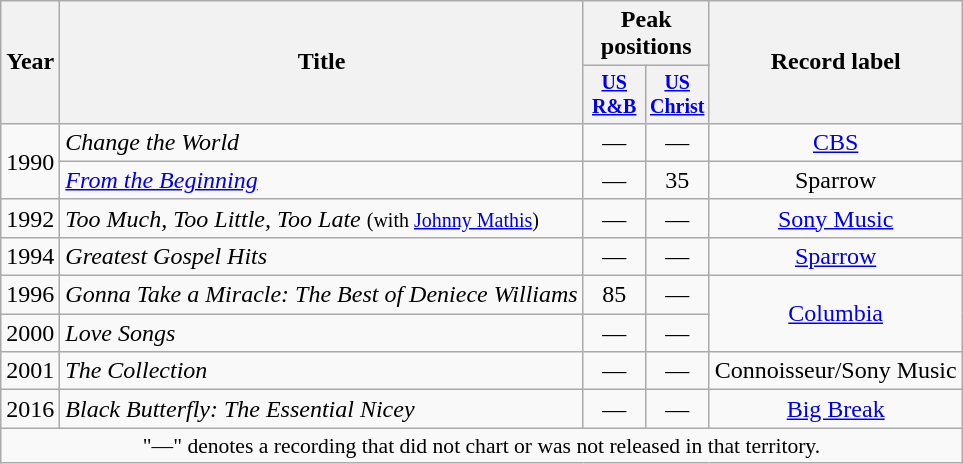<table class="wikitable" style="text-align:center;">
<tr>
<th rowspan="2">Year</th>
<th rowspan="2">Title</th>
<th colspan="2">Peak positions</th>
<th rowspan="2">Record label</th>
</tr>
<tr style="font-size:smaller;">
<th width="35"><a href='#'>US<br>R&B</a><br></th>
<th width="35"><a href='#'>US<br>Christ</a><br></th>
</tr>
<tr>
<td rowspan="2">1990</td>
<td align="left"><em>Change the World</em></td>
<td>—</td>
<td>—</td>
<td rowspan="1"><a href='#'>CBS</a></td>
</tr>
<tr>
<td align="left"><em><a href='#'>From the Beginning</a></em></td>
<td>—</td>
<td>35</td>
<td rowspan="1">Sparrow</td>
</tr>
<tr>
<td>1992</td>
<td align="left"><em>Too Much, Too Little, Too Late</em> <small>(with <a href='#'>Johnny Mathis</a>)</small></td>
<td>—</td>
<td>—</td>
<td rowspan="1"><a href='#'>Sony Music</a></td>
</tr>
<tr>
<td>1994</td>
<td align="left"><em>Greatest Gospel Hits</em></td>
<td>—</td>
<td>—</td>
<td rowspan="1"><a href='#'>Sparrow</a></td>
</tr>
<tr>
<td>1996</td>
<td align="left"><em>Gonna Take a Miracle: The Best of Deniece Williams</em></td>
<td>85</td>
<td>—</td>
<td rowspan="2"><a href='#'>Columbia</a></td>
</tr>
<tr>
<td>2000</td>
<td align="left"><em>Love Songs</em></td>
<td>—</td>
<td>—</td>
</tr>
<tr>
<td>2001</td>
<td align="left"><em>The Collection</em></td>
<td>—</td>
<td>—</td>
<td rowspan="1">Connoisseur/Sony Music</td>
</tr>
<tr>
<td>2016</td>
<td align="left"><em>Black Butterfly: The Essential Nicey</em></td>
<td>—</td>
<td>—</td>
<td rowspan="1"><a href='#'>Big Break</a></td>
</tr>
<tr>
<td colspan="15" style="font-size:90%">"—" denotes a recording that did not chart or was not released in that territory.</td>
</tr>
</table>
